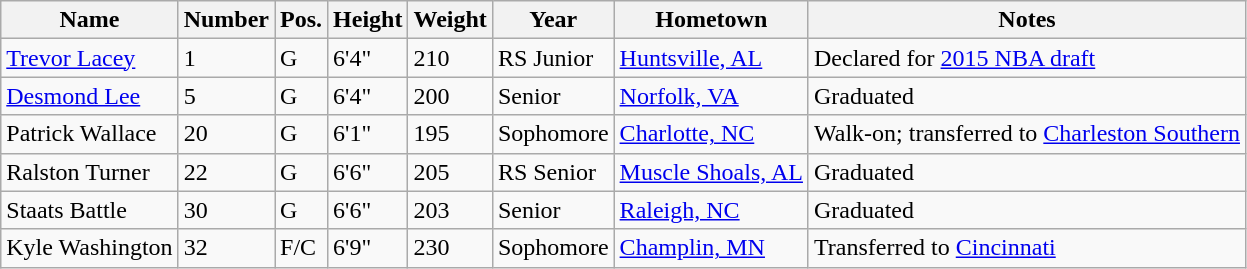<table class="wikitable sortable" border="1">
<tr>
<th>Name</th>
<th>Number</th>
<th>Pos.</th>
<th>Height</th>
<th>Weight</th>
<th>Year</th>
<th>Hometown</th>
<th class="unsortable">Notes</th>
</tr>
<tr>
<td><a href='#'>Trevor Lacey</a></td>
<td>1</td>
<td>G</td>
<td>6'4"</td>
<td>210</td>
<td>RS Junior</td>
<td><a href='#'>Huntsville, AL</a></td>
<td>Declared for <a href='#'>2015 NBA draft</a></td>
</tr>
<tr>
<td><a href='#'>Desmond Lee</a></td>
<td>5</td>
<td>G</td>
<td>6'4"</td>
<td>200</td>
<td>Senior</td>
<td><a href='#'>Norfolk, VA</a></td>
<td>Graduated</td>
</tr>
<tr>
<td>Patrick Wallace</td>
<td>20</td>
<td>G</td>
<td>6'1"</td>
<td>195</td>
<td>Sophomore</td>
<td><a href='#'>Charlotte, NC</a></td>
<td>Walk-on; transferred to <a href='#'>Charleston Southern</a></td>
</tr>
<tr>
<td>Ralston Turner</td>
<td>22</td>
<td>G</td>
<td>6'6"</td>
<td>205</td>
<td>RS Senior</td>
<td><a href='#'>Muscle Shoals, AL</a></td>
<td>Graduated</td>
</tr>
<tr>
<td>Staats Battle</td>
<td>30</td>
<td>G</td>
<td>6'6"</td>
<td>203</td>
<td>Senior</td>
<td><a href='#'>Raleigh, NC</a></td>
<td>Graduated</td>
</tr>
<tr>
<td>Kyle Washington</td>
<td>32</td>
<td>F/C</td>
<td>6'9"</td>
<td>230</td>
<td>Sophomore</td>
<td><a href='#'>Champlin, MN</a></td>
<td>Transferred to <a href='#'>Cincinnati</a></td>
</tr>
</table>
